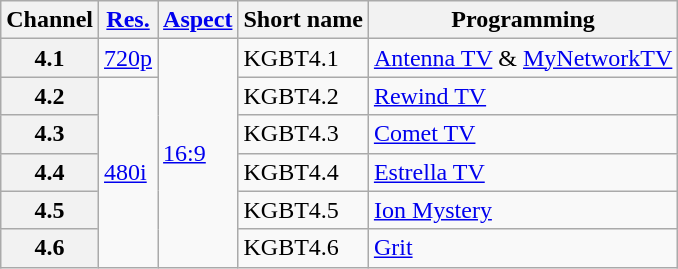<table class="wikitable">
<tr>
<th scope = "col">Channel</th>
<th scope = "col"><a href='#'>Res.</a></th>
<th scope = "col"><a href='#'>Aspect</a></th>
<th scope = "col">Short name</th>
<th scope = "col">Programming</th>
</tr>
<tr>
<th scope = "row">4.1</th>
<td><a href='#'>720p</a></td>
<td rowspan="6"><a href='#'>16:9</a></td>
<td>KGBT4.1</td>
<td><a href='#'>Antenna TV</a> & <a href='#'>MyNetworkTV</a></td>
</tr>
<tr>
<th scope = "row">4.2</th>
<td rowspan="5"><a href='#'>480i</a></td>
<td>KGBT4.2</td>
<td><a href='#'>Rewind TV</a></td>
</tr>
<tr>
<th scope = "row">4.3</th>
<td>KGBT4.3</td>
<td><a href='#'>Comet TV</a></td>
</tr>
<tr>
<th scope = "row">4.4</th>
<td>KGBT4.4</td>
<td><a href='#'>Estrella TV</a></td>
</tr>
<tr>
<th scope = "row">4.5</th>
<td>KGBT4.5</td>
<td><a href='#'>Ion Mystery</a></td>
</tr>
<tr>
<th scope = "row">4.6</th>
<td>KGBT4.6</td>
<td><a href='#'>Grit</a></td>
</tr>
</table>
